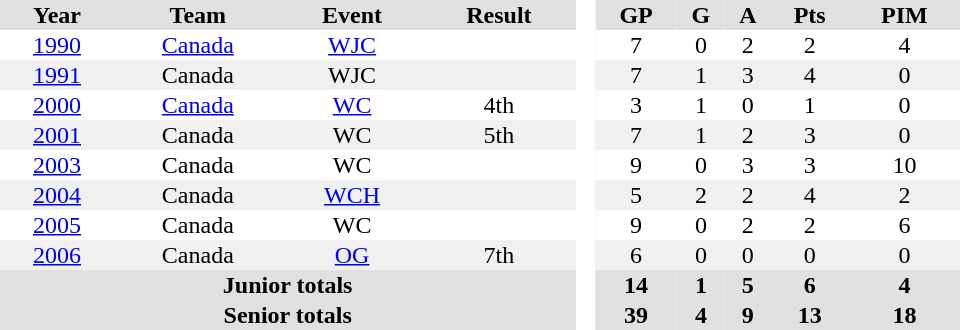<table border="0" cellpadding="1" cellspacing="0" style="text-align:center; width:40em">
<tr ALIGN="center" bgcolor="#e0e0e0">
<th>Year</th>
<th>Team</th>
<th>Event</th>
<th>Result</th>
<th rowspan="99" bgcolor="#ffffff"> </th>
<th>GP</th>
<th>G</th>
<th>A</th>
<th>Pts</th>
<th>PIM</th>
</tr>
<tr>
<td><a href='#'>1990</a></td>
<td><a href='#'>Canada</a></td>
<td><a href='#'>WJC</a></td>
<td></td>
<td>7</td>
<td>0</td>
<td>2</td>
<td>2</td>
<td>4</td>
</tr>
<tr bgcolor="#f0f0f0">
<td><a href='#'>1991</a></td>
<td>Canada</td>
<td>WJC</td>
<td></td>
<td>7</td>
<td>1</td>
<td>3</td>
<td>4</td>
<td>0</td>
</tr>
<tr>
<td><a href='#'>2000</a></td>
<td><a href='#'>Canada</a></td>
<td><a href='#'>WC</a></td>
<td>4th</td>
<td>3</td>
<td>1</td>
<td>0</td>
<td>1</td>
<td>0</td>
</tr>
<tr bgcolor="#f0f0f0">
<td><a href='#'>2001</a></td>
<td>Canada</td>
<td>WC</td>
<td>5th</td>
<td>7</td>
<td>1</td>
<td>2</td>
<td>3</td>
<td>0</td>
</tr>
<tr>
<td><a href='#'>2003</a></td>
<td>Canada</td>
<td>WC</td>
<td></td>
<td>9</td>
<td>0</td>
<td>3</td>
<td>3</td>
<td>10</td>
</tr>
<tr bgcolor="#f0f0f0">
<td><a href='#'>2004</a></td>
<td>Canada</td>
<td><a href='#'>WCH</a></td>
<td></td>
<td>5</td>
<td>2</td>
<td>2</td>
<td>4</td>
<td>2</td>
</tr>
<tr>
<td><a href='#'>2005</a></td>
<td>Canada</td>
<td>WC</td>
<td></td>
<td>9</td>
<td>0</td>
<td>2</td>
<td>2</td>
<td>6</td>
</tr>
<tr bgcolor="#f0f0f0">
<td><a href='#'>2006</a></td>
<td>Canada</td>
<td><a href='#'>OG</a></td>
<td>7th</td>
<td>6</td>
<td>0</td>
<td>0</td>
<td>0</td>
<td>0</td>
</tr>
<tr bgcolor="#e0e0e0">
<th colspan=4>Junior totals</th>
<th>14</th>
<th>1</th>
<th>5</th>
<th>6</th>
<th>4</th>
</tr>
<tr bgcolor="#e0e0e0">
<th colspan=4>Senior totals</th>
<th>39</th>
<th>4</th>
<th>9</th>
<th>13</th>
<th>18</th>
</tr>
</table>
